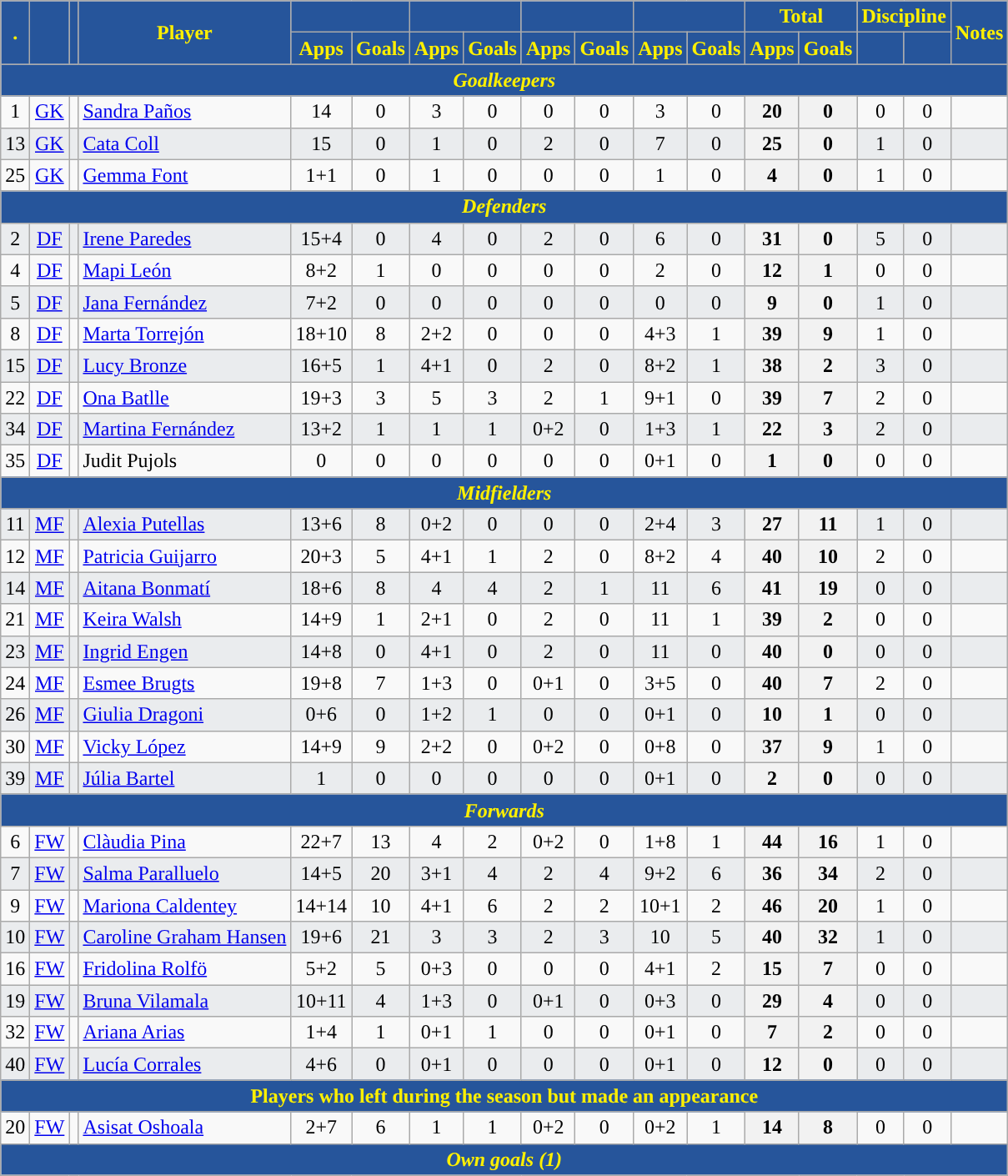<table class="wikitable sortable alternance" style="text-align:center">
<tr>
<th rowspan="2" style="background:#26559B; color:#FFF000; ">.</th>
<th rowspan="2" style="background:#26559B; color:#FFF000; "></th>
<th rowspan="2" style="background:#26559B; color:#FFF000; "></th>
<th rowspan="2" style="background:#26559B; color:#FFF000; ">Player</th>
<th colspan="2" style="background:#26559B; color:#FFF000; "></th>
<th colspan="2" style="background:#26559B; color:#FFF000; "></th>
<th colspan="2" style="background:#26559B; color:#FFF000; "></th>
<th colspan="2" style="background:#26559B; color:#FFF000; "></th>
<th colspan="2" style="background:#26559B; color:#FFF000; ">Total</th>
<th colspan="2" style="background:#26559B; color:#FFF000; ">Discipline</th>
<th rowspan="2" style="background:#26559B; color:#FFF000; ">Notes</th>
</tr>
<tr>
<th style="background:#26559B; color:#FFF000; ">Apps</th>
<th style="background:#26559B; color:#FFF000; ">Goals</th>
<th style="background:#26559B; color:#FFF000; ">Apps</th>
<th style="background:#26559B; color:#FFF000; ">Goals</th>
<th style="background:#26559B; color:#FFF000; ">Apps</th>
<th style="background:#26559B; color:#FFF000; ">Goals</th>
<th style="background:#26559B; color:#FFF000; ">Apps</th>
<th style="background:#26559B; color:#FFF000; ">Goals</th>
<th style="background:#26559B; color:#FFF000; ">Apps</th>
<th style="background:#26559B; color:#FFF000; ">Goals</th>
<th style="background:#26559B; color:#FFF000; "></th>
<th style="background:#26559B; color:#FFF000; "></th>
</tr>
<tr>
<th colspan="17" style="background:#26559B; color:#FFF000; "><em>Goalkeepers</em></th>
</tr>
<tr>
<td>1</td>
<td><a href='#'>GK</a></td>
<td></td>
<td align="left"><a href='#'>Sandra Paños</a></td>
<td>14</td>
<td>0</td>
<td>3</td>
<td>0</td>
<td>0</td>
<td>0</td>
<td>3</td>
<td>0</td>
<th><strong>20</strong></th>
<th><strong>0</strong></th>
<td>0</td>
<td>0</td>
<td></td>
</tr>
<tr colspan="9" style="background:#eaecee">
<td>13</td>
<td><a href='#'>GK</a></td>
<td></td>
<td align="left"><a href='#'>Cata Coll</a></td>
<td>15</td>
<td>0</td>
<td>1</td>
<td>0</td>
<td>2</td>
<td>0</td>
<td>7</td>
<td>0</td>
<th><strong>25</strong></th>
<th><strong>0</strong></th>
<td>1</td>
<td>0</td>
<td></td>
</tr>
<tr>
<td>25</td>
<td><a href='#'>GK</a></td>
<td></td>
<td align="left"><a href='#'>Gemma Font</a></td>
<td>1+1</td>
<td>0</td>
<td>1</td>
<td>0</td>
<td>0</td>
<td>0</td>
<td>1</td>
<td>0</td>
<th><strong>4</strong></th>
<th><strong>0</strong></th>
<td>1</td>
<td>0</td>
<td></td>
</tr>
<tr>
<th colspan="17" style="background:#26559B; color:#FFF000; "><em>Defenders</em></th>
</tr>
<tr colspan="9" style="background:#eaecee">
<td>2</td>
<td><a href='#'>DF</a></td>
<td></td>
<td align="left"><a href='#'>Irene Paredes</a></td>
<td>15+4</td>
<td>0</td>
<td>4</td>
<td>0</td>
<td>2</td>
<td>0</td>
<td>6</td>
<td>0</td>
<th><strong>31</strong></th>
<th><strong>0</strong></th>
<td>5</td>
<td>0</td>
<td></td>
</tr>
<tr>
<td>4</td>
<td><a href='#'>DF</a></td>
<td></td>
<td align="left"><a href='#'>Mapi León</a></td>
<td>8+2</td>
<td>1</td>
<td>0</td>
<td>0</td>
<td>0</td>
<td>0</td>
<td>2</td>
<td>0</td>
<th><strong>12</strong></th>
<th><strong>1</strong></th>
<td>0</td>
<td>0</td>
<td></td>
</tr>
<tr colspan="9" style="background:#eaecee">
<td>5</td>
<td><a href='#'>DF</a></td>
<td></td>
<td align="left"><a href='#'>Jana Fernández</a></td>
<td>7+2</td>
<td>0</td>
<td>0</td>
<td>0</td>
<td>0</td>
<td>0</td>
<td>0</td>
<td>0</td>
<th><strong>9</strong></th>
<th><strong>0</strong></th>
<td>1</td>
<td>0</td>
<td></td>
</tr>
<tr>
<td>8</td>
<td><a href='#'>DF</a></td>
<td></td>
<td align="left"><a href='#'>Marta Torrejón</a></td>
<td>18+10</td>
<td>8</td>
<td>2+2</td>
<td>0</td>
<td>0</td>
<td>0</td>
<td>4+3</td>
<td>1</td>
<th><strong>39</strong></th>
<th><strong>9</strong></th>
<td>1</td>
<td>0</td>
<td></td>
</tr>
<tr colspan="9" style="background:#eaecee">
<td>15</td>
<td><a href='#'>DF</a></td>
<td></td>
<td align="left"><a href='#'>Lucy Bronze</a></td>
<td>16+5</td>
<td>1</td>
<td>4+1</td>
<td>0</td>
<td>2</td>
<td>0</td>
<td>8+2</td>
<td>1</td>
<th><strong>38</strong></th>
<th><strong>2</strong></th>
<td>3</td>
<td>0</td>
<td></td>
</tr>
<tr>
<td>22</td>
<td><a href='#'>DF</a></td>
<td></td>
<td align="left"><a href='#'>Ona Batlle</a></td>
<td>19+3</td>
<td>3</td>
<td>5</td>
<td>3</td>
<td>2</td>
<td>1</td>
<td>9+1</td>
<td>0</td>
<th><strong>39</strong></th>
<th><strong>7</strong></th>
<td>2</td>
<td>0</td>
<td></td>
</tr>
<tr colspan="9" style="background:#eaecee">
<td>34</td>
<td><a href='#'>DF</a></td>
<td></td>
<td align="left"><a href='#'>Martina Fernández</a></td>
<td>13+2</td>
<td>1</td>
<td>1</td>
<td>1</td>
<td>0+2</td>
<td>0</td>
<td>1+3</td>
<td>1</td>
<th><strong>22</strong></th>
<th><strong>3</strong></th>
<td>2</td>
<td>0</td>
<td></td>
</tr>
<tr>
<td>35</td>
<td><a href='#'>DF</a></td>
<td></td>
<td align="left">Judit Pujols</td>
<td>0</td>
<td>0</td>
<td>0</td>
<td>0</td>
<td>0</td>
<td>0</td>
<td>0+1</td>
<td>0</td>
<th><strong>1</strong></th>
<th><strong>0</strong></th>
<td>0</td>
<td>0</td>
<td></td>
</tr>
<tr>
<th colspan="17" style="background:#26559B; color:#FFF000; "><em>Midfielders</em></th>
</tr>
<tr colspan="9" style="background:#eaecee">
<td>11</td>
<td><a href='#'>MF</a></td>
<td></td>
<td align="left"><a href='#'>Alexia Putellas</a></td>
<td>13+6</td>
<td>8</td>
<td>0+2</td>
<td>0</td>
<td>0</td>
<td>0</td>
<td>2+4</td>
<td>3</td>
<th><strong>27</strong></th>
<th><strong>11</strong></th>
<td>1</td>
<td>0</td>
<td></td>
</tr>
<tr>
<td>12</td>
<td><a href='#'>MF</a></td>
<td></td>
<td align="left"><a href='#'>Patricia Guijarro</a></td>
<td>20+3</td>
<td>5</td>
<td>4+1</td>
<td>1</td>
<td>2</td>
<td>0</td>
<td>8+2</td>
<td>4</td>
<th><strong>40</strong></th>
<th><strong>10</strong></th>
<td>2</td>
<td>0</td>
<td></td>
</tr>
<tr colspan="9" style="background:#eaecee">
<td>14</td>
<td><a href='#'>MF</a></td>
<td></td>
<td align="left"><a href='#'>Aitana Bonmatí</a></td>
<td>18+6</td>
<td>8</td>
<td>4</td>
<td>4</td>
<td>2</td>
<td>1</td>
<td>11</td>
<td>6</td>
<th><strong>41</strong></th>
<th><strong>19</strong></th>
<td>0</td>
<td>0</td>
<td></td>
</tr>
<tr>
<td>21</td>
<td><a href='#'>MF</a></td>
<td></td>
<td align="left"><a href='#'>Keira Walsh</a></td>
<td>14+9</td>
<td>1</td>
<td>2+1</td>
<td>0</td>
<td>2</td>
<td>0</td>
<td>11</td>
<td>1</td>
<th><strong>39</strong></th>
<th><strong>2</strong></th>
<td>0</td>
<td>0</td>
<td></td>
</tr>
<tr colspan="9" style="background:#eaecee">
<td>23</td>
<td><a href='#'>MF</a></td>
<td></td>
<td align="left"><a href='#'>Ingrid Engen</a></td>
<td>14+8</td>
<td>0</td>
<td>4+1</td>
<td>0</td>
<td>2</td>
<td>0</td>
<td>11</td>
<td>0</td>
<th><strong>40</strong></th>
<th><strong>0</strong></th>
<td>0</td>
<td>0</td>
<td></td>
</tr>
<tr>
<td>24</td>
<td><a href='#'>MF</a></td>
<td></td>
<td align="left"><a href='#'>Esmee Brugts</a></td>
<td>19+8</td>
<td>7</td>
<td>1+3</td>
<td>0</td>
<td>0+1</td>
<td>0</td>
<td>3+5</td>
<td>0</td>
<th><strong>40</strong></th>
<th><strong>7</strong></th>
<td>2</td>
<td>0</td>
<td></td>
</tr>
<tr colspan="9" style="background:#eaecee">
<td>26</td>
<td><a href='#'>MF</a></td>
<td></td>
<td align="left"><a href='#'>Giulia Dragoni</a></td>
<td>0+6</td>
<td>0</td>
<td>1+2</td>
<td>1</td>
<td>0</td>
<td>0</td>
<td>0+1</td>
<td>0</td>
<th><strong>10</strong></th>
<th><strong>1</strong></th>
<td>0</td>
<td>0</td>
<td></td>
</tr>
<tr>
<td>30</td>
<td><a href='#'>MF</a></td>
<td></td>
<td align="left"><a href='#'>Vicky López</a></td>
<td>14+9</td>
<td>9</td>
<td>2+2</td>
<td>0</td>
<td>0+2</td>
<td>0</td>
<td>0+8</td>
<td>0</td>
<th><strong>37</strong></th>
<th><strong>9</strong></th>
<td>1</td>
<td>0</td>
<td></td>
</tr>
<tr colspan="9" style="background:#eaecee">
<td>39</td>
<td><a href='#'>MF</a></td>
<td></td>
<td align="left"><a href='#'>Júlia Bartel</a></td>
<td>1</td>
<td>0</td>
<td>0</td>
<td>0</td>
<td>0</td>
<td>0</td>
<td>0+1</td>
<td>0</td>
<th><strong>2</strong></th>
<th><strong>0</strong></th>
<td>0</td>
<td>0</td>
<td></td>
</tr>
<tr>
<th colspan="17" style="background:#26559B; color:#FFF000; "><em>Forwards</em></th>
</tr>
<tr>
<td>6</td>
<td><a href='#'>FW</a></td>
<td></td>
<td align="left"><a href='#'>Clàudia Pina</a></td>
<td>22+7</td>
<td>13</td>
<td>4</td>
<td>2</td>
<td>0+2</td>
<td>0</td>
<td>1+8</td>
<td>1</td>
<th><strong>44</strong></th>
<th><strong>16</strong></th>
<td>1</td>
<td>0</td>
<td></td>
</tr>
<tr colspan="9" style="background:#eaecee">
<td>7</td>
<td><a href='#'>FW</a></td>
<td></td>
<td align="left"><a href='#'>Salma Paralluelo</a></td>
<td>14+5</td>
<td>20</td>
<td>3+1</td>
<td>4</td>
<td>2</td>
<td>4</td>
<td>9+2</td>
<td>6</td>
<th><strong>36</strong></th>
<th><strong>34</strong></th>
<td>2</td>
<td>0</td>
<td></td>
</tr>
<tr>
<td>9</td>
<td><a href='#'>FW</a></td>
<td></td>
<td align="left"><a href='#'>Mariona Caldentey</a></td>
<td>14+14</td>
<td>10</td>
<td>4+1</td>
<td>6</td>
<td>2</td>
<td>2</td>
<td>10+1</td>
<td>2</td>
<th><strong>46</strong></th>
<th><strong>20</strong></th>
<td>1</td>
<td>0</td>
<td></td>
</tr>
<tr colspan="9" style="background:#eaecee">
<td>10</td>
<td><a href='#'>FW</a></td>
<td></td>
<td align="left"><a href='#'>Caroline Graham Hansen</a></td>
<td>19+6</td>
<td>21</td>
<td>3</td>
<td>3</td>
<td>2</td>
<td>3</td>
<td>10</td>
<td>5</td>
<th><strong>40</strong></th>
<th><strong>32</strong></th>
<td>1</td>
<td>0</td>
<td></td>
</tr>
<tr>
<td>16</td>
<td><a href='#'>FW</a></td>
<td></td>
<td align="left"><a href='#'>Fridolina Rolfö</a></td>
<td>5+2</td>
<td>5</td>
<td>0+3</td>
<td>0</td>
<td>0</td>
<td>0</td>
<td>4+1</td>
<td>2</td>
<th><strong>15</strong></th>
<th><strong>7</strong></th>
<td>0</td>
<td>0</td>
<td></td>
</tr>
<tr colspan="9" style="background:#eaecee">
<td>19</td>
<td><a href='#'>FW</a></td>
<td></td>
<td align="left"><a href='#'>Bruna Vilamala</a></td>
<td>10+11</td>
<td>4</td>
<td>1+3</td>
<td>0</td>
<td>0+1</td>
<td>0</td>
<td>0+3</td>
<td>0</td>
<th><strong>29</strong></th>
<th><strong>4</strong></th>
<td>0</td>
<td>0</td>
<td></td>
</tr>
<tr>
<td>32</td>
<td><a href='#'>FW</a></td>
<td></td>
<td align="left"><a href='#'>Ariana Arias</a></td>
<td>1+4</td>
<td>1</td>
<td>0+1</td>
<td>1</td>
<td>0</td>
<td>0</td>
<td>0+1</td>
<td>0</td>
<th><strong>7</strong></th>
<th><strong>2</strong></th>
<td>0</td>
<td>0</td>
<td></td>
</tr>
<tr colspan="9" style="background:#eaecee">
<td>40</td>
<td><a href='#'>FW</a></td>
<td></td>
<td align="left"><a href='#'>Lucía Corrales</a></td>
<td>4+6</td>
<td>0</td>
<td>0+1</td>
<td>0</td>
<td>0</td>
<td>0</td>
<td>0+1</td>
<td>0</td>
<th><strong>12</strong></th>
<th><strong>0</strong></th>
<td>0</td>
<td>0</td>
<td></td>
</tr>
<tr>
<th colspan=17 style="background:#26559B; color:#FFF000; ">Players who left during the season but made an appearance</th>
</tr>
<tr>
<td>20</td>
<td><a href='#'>FW</a></td>
<td></td>
<td align="left"><a href='#'>Asisat Oshoala</a></td>
<td>2+7</td>
<td>6</td>
<td>1</td>
<td>1</td>
<td>0+2</td>
<td>0</td>
<td>0+2</td>
<td>1</td>
<th><strong>14</strong></th>
<th><strong>8</strong></th>
<td>0</td>
<td>0</td>
<td></td>
</tr>
<tr>
<th colspan=17 style="background:#26559B; color:#FFF000; "><em>Own goals (1)</em></th>
</tr>
</table>
